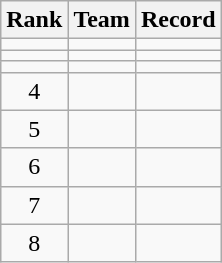<table class=wikitable style="text-align:center;">
<tr>
<th>Rank</th>
<th>Team</th>
<th>Record</th>
</tr>
<tr>
<td></td>
<td align=left></td>
<td></td>
</tr>
<tr>
<td></td>
<td align=left></td>
<td></td>
</tr>
<tr>
<td></td>
<td align=left></td>
<td></td>
</tr>
<tr>
<td>4</td>
<td align=left></td>
<td></td>
</tr>
<tr>
<td>5</td>
<td align=left></td>
<td></td>
</tr>
<tr>
<td>6</td>
<td align=left></td>
<td></td>
</tr>
<tr>
<td>7</td>
<td align=left></td>
<td></td>
</tr>
<tr>
<td>8</td>
<td align=left></td>
<td></td>
</tr>
</table>
